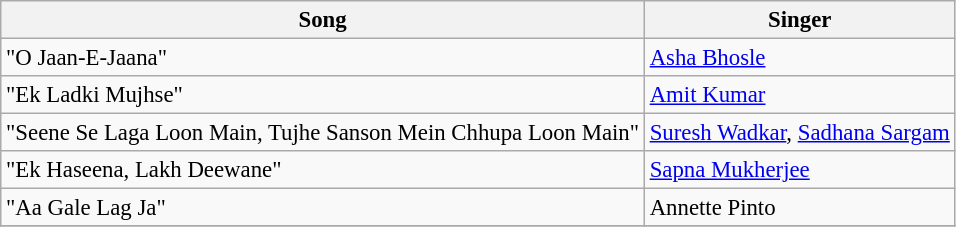<table class="wikitable" style="font-size:95%;">
<tr>
<th>Song</th>
<th>Singer</th>
</tr>
<tr>
<td>"O Jaan-E-Jaana"</td>
<td><a href='#'>Asha Bhosle</a></td>
</tr>
<tr>
<td>"Ek Ladki Mujhse"</td>
<td><a href='#'>Amit Kumar</a></td>
</tr>
<tr>
<td>"Seene Se Laga Loon Main, Tujhe Sanson Mein Chhupa Loon Main"</td>
<td><a href='#'>Suresh Wadkar</a>, <a href='#'>Sadhana Sargam</a></td>
</tr>
<tr>
<td>"Ek Haseena, Lakh Deewane"</td>
<td><a href='#'>Sapna Mukherjee</a></td>
</tr>
<tr>
<td>"Aa Gale Lag Ja"</td>
<td>Annette Pinto</td>
</tr>
<tr>
</tr>
</table>
